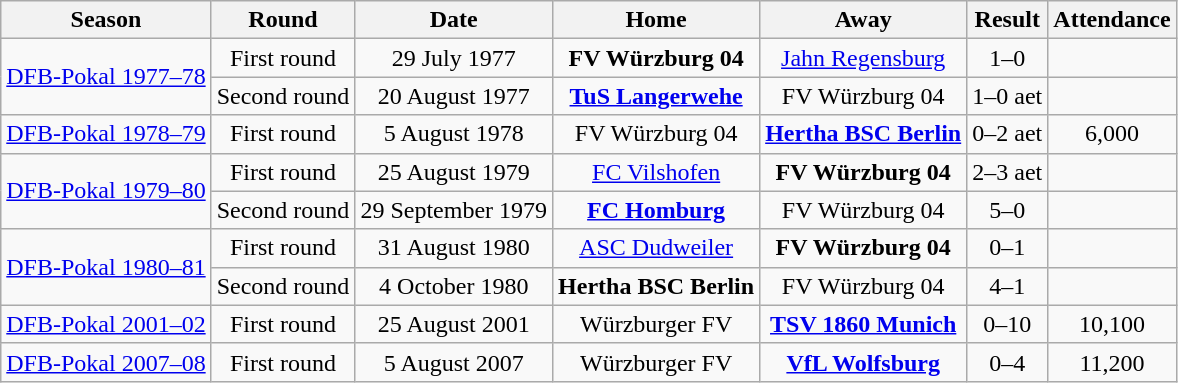<table class="wikitable">
<tr>
<th>Season</th>
<th>Round</th>
<th>Date</th>
<th>Home</th>
<th>Away</th>
<th>Result</th>
<th>Attendance</th>
</tr>
<tr align="center">
<td rowspan=2><a href='#'>DFB-Pokal 1977–78</a></td>
<td>First round</td>
<td>29 July 1977</td>
<td><strong>FV Würzburg 04</strong></td>
<td><a href='#'>Jahn Regensburg</a></td>
<td>1–0</td>
<td></td>
</tr>
<tr align="center">
<td>Second round</td>
<td>20 August 1977</td>
<td><strong><a href='#'>TuS Langerwehe</a></strong></td>
<td>FV Würzburg 04</td>
<td>1–0 aet</td>
<td></td>
</tr>
<tr align="center">
<td><a href='#'>DFB-Pokal 1978–79</a></td>
<td>First round</td>
<td>5 August 1978</td>
<td>FV Würzburg 04</td>
<td><strong><a href='#'>Hertha BSC Berlin</a></strong></td>
<td>0–2 aet</td>
<td>6,000</td>
</tr>
<tr align="center">
<td rowspan=2><a href='#'>DFB-Pokal 1979–80</a></td>
<td>First round</td>
<td>25 August 1979</td>
<td><a href='#'>FC Vilshofen</a></td>
<td><strong>FV Würzburg 04</strong></td>
<td>2–3 aet</td>
<td></td>
</tr>
<tr align="center">
<td>Second round</td>
<td>29 September 1979</td>
<td><strong><a href='#'>FC Homburg</a></strong></td>
<td>FV Würzburg 04</td>
<td>5–0</td>
<td></td>
</tr>
<tr align="center">
<td rowspan=2><a href='#'>DFB-Pokal 1980–81</a></td>
<td>First round</td>
<td>31 August 1980</td>
<td><a href='#'>ASC Dudweiler</a></td>
<td><strong>FV Würzburg 04</strong></td>
<td>0–1</td>
<td></td>
</tr>
<tr align="center">
<td>Second round</td>
<td>4 October 1980</td>
<td><strong>Hertha BSC Berlin</strong></td>
<td>FV Würzburg 04</td>
<td>4–1</td>
<td></td>
</tr>
<tr align="center">
<td><a href='#'>DFB-Pokal 2001–02</a></td>
<td>First round</td>
<td>25 August 2001</td>
<td>Würzburger FV</td>
<td><strong><a href='#'>TSV 1860 Munich</a></strong></td>
<td>0–10</td>
<td>10,100</td>
</tr>
<tr align="center">
<td><a href='#'>DFB-Pokal 2007–08</a></td>
<td>First round</td>
<td>5 August 2007</td>
<td>Würzburger FV</td>
<td><strong><a href='#'>VfL Wolfsburg</a></strong></td>
<td>0–4</td>
<td>11,200</td>
</tr>
</table>
